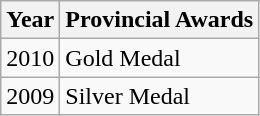<table class="wikitable">
<tr>
<th>Year</th>
<th>Provincial Awards</th>
</tr>
<tr>
<td>2010</td>
<td>Gold Medal</td>
</tr>
<tr>
<td>2009</td>
<td>Silver Medal</td>
</tr>
</table>
